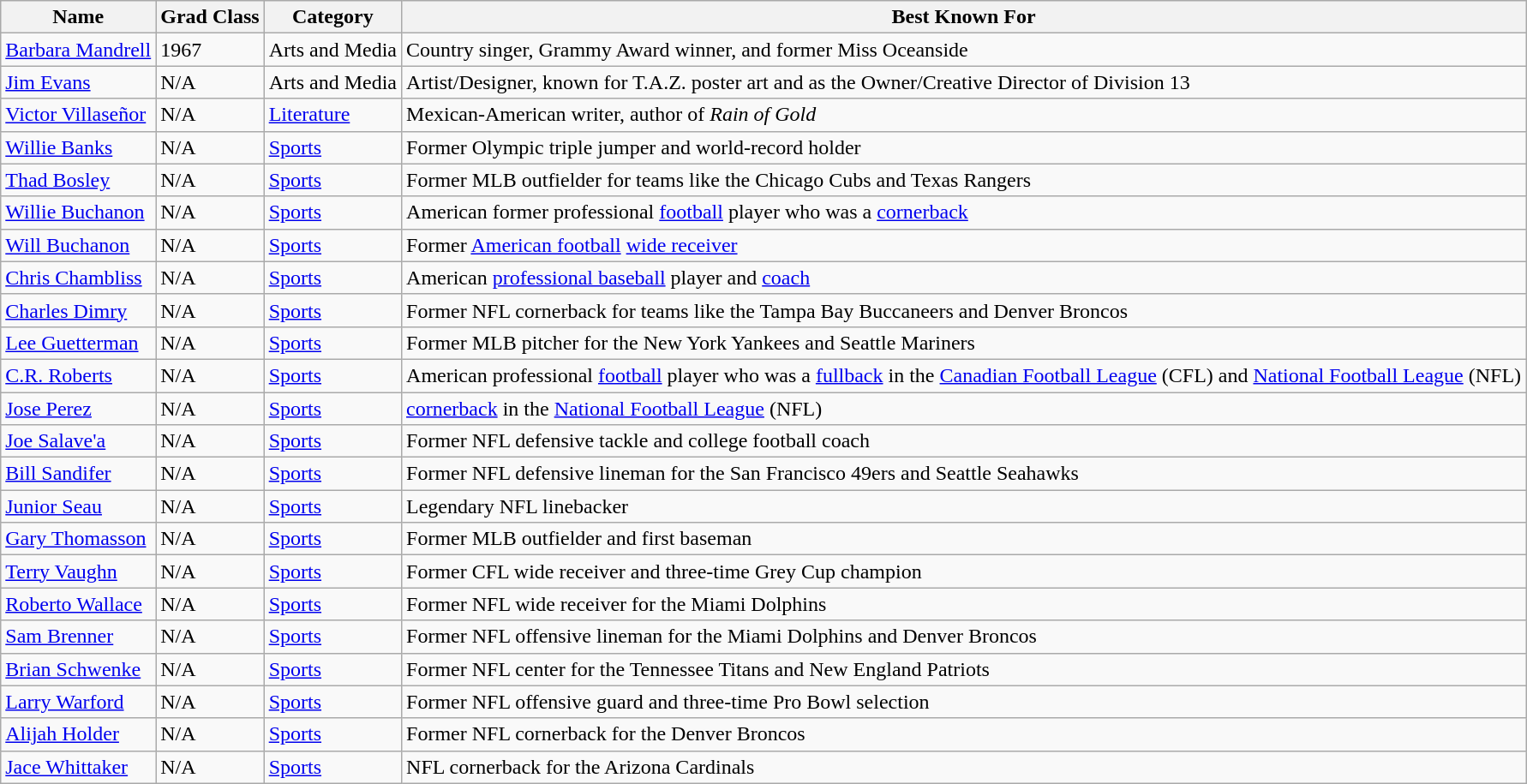<table class="wikitable sortable plainrowheaders">
<tr>
<th scope="col">Name</th>
<th scope="col">Grad Class</th>
<th scope="col">Category</th>
<th scope="col">Best Known For</th>
</tr>
<tr>
<td><a href='#'>Barbara Mandrell</a></td>
<td>1967</td>
<td>Arts and Media</td>
<td>Country singer, Grammy Award winner, and former Miss Oceanside</td>
</tr>
<tr>
<td><a href='#'>Jim Evans</a></td>
<td>N/A</td>
<td>Arts and Media</td>
<td>Artist/Designer, known for T.A.Z. poster art and as the Owner/Creative Director of Division 13</td>
</tr>
<tr>
<td><a href='#'>Victor Villaseñor</a></td>
<td>N/A</td>
<td><a href='#'>Literature</a></td>
<td>Mexican-American writer, author of <em>Rain of Gold</em></td>
</tr>
<tr>
<td><a href='#'>Willie Banks</a></td>
<td>N/A</td>
<td><a href='#'>Sports</a></td>
<td>Former Olympic triple jumper and world-record holder</td>
</tr>
<tr>
<td><a href='#'>Thad Bosley</a></td>
<td>N/A</td>
<td><a href='#'>Sports</a></td>
<td>Former MLB outfielder for teams like the Chicago Cubs and Texas Rangers</td>
</tr>
<tr>
<td><a href='#'>Willie Buchanon</a></td>
<td>N/A</td>
<td><a href='#'>Sports</a></td>
<td>American former professional <a href='#'>football</a> player who was a <a href='#'>cornerback</a></td>
</tr>
<tr>
<td><a href='#'>Will Buchanon</a></td>
<td>N/A</td>
<td><a href='#'>Sports</a></td>
<td>Former <a href='#'>American football</a> <a href='#'>wide receiver</a></td>
</tr>
<tr>
<td><a href='#'>Chris Chambliss</a></td>
<td>N/A</td>
<td><a href='#'>Sports</a></td>
<td>American <a href='#'>professional baseball</a> player and <a href='#'>coach</a></td>
</tr>
<tr>
<td><a href='#'>Charles Dimry</a></td>
<td>N/A</td>
<td><a href='#'>Sports</a></td>
<td>Former NFL cornerback for teams like the Tampa Bay Buccaneers and Denver Broncos</td>
</tr>
<tr>
<td><a href='#'>Lee Guetterman</a></td>
<td>N/A</td>
<td><a href='#'>Sports</a></td>
<td>Former MLB pitcher for the New York Yankees and Seattle Mariners</td>
</tr>
<tr>
<td><a href='#'>C.R. Roberts</a></td>
<td>N/A</td>
<td><a href='#'>Sports</a></td>
<td>American professional <a href='#'>football</a> player who was a <a href='#'>fullback</a> in the <a href='#'>Canadian Football League</a> (CFL) and <a href='#'>National Football League</a> (NFL)</td>
</tr>
<tr>
<td><a href='#'>Jose Perez</a></td>
<td>N/A</td>
<td><a href='#'>Sports</a></td>
<td><a href='#'>cornerback</a> in the <a href='#'>National Football League</a> (NFL)</td>
</tr>
<tr>
<td><a href='#'>Joe Salave'a</a></td>
<td>N/A</td>
<td><a href='#'>Sports</a></td>
<td>Former NFL defensive tackle and college football coach</td>
</tr>
<tr>
<td><a href='#'>Bill Sandifer</a></td>
<td>N/A</td>
<td><a href='#'>Sports</a></td>
<td>Former NFL defensive lineman for the San Francisco 49ers and Seattle Seahawks</td>
</tr>
<tr>
<td><a href='#'>Junior Seau</a></td>
<td>N/A</td>
<td><a href='#'>Sports</a></td>
<td>Legendary NFL linebacker</td>
</tr>
<tr>
<td><a href='#'>Gary Thomasson</a></td>
<td>N/A</td>
<td><a href='#'>Sports</a></td>
<td>Former MLB outfielder and first baseman</td>
</tr>
<tr>
<td><a href='#'>Terry Vaughn</a></td>
<td>N/A</td>
<td><a href='#'>Sports</a></td>
<td>Former CFL wide receiver and three-time Grey Cup champion</td>
</tr>
<tr>
<td><a href='#'>Roberto Wallace</a></td>
<td>N/A</td>
<td><a href='#'>Sports</a></td>
<td>Former NFL wide receiver for the Miami Dolphins</td>
</tr>
<tr>
<td><a href='#'>Sam Brenner</a></td>
<td>N/A</td>
<td><a href='#'>Sports</a></td>
<td>Former NFL offensive lineman for the Miami Dolphins and Denver Broncos</td>
</tr>
<tr>
<td><a href='#'>Brian Schwenke</a></td>
<td>N/A</td>
<td><a href='#'>Sports</a></td>
<td>Former NFL center for the Tennessee Titans and New England Patriots</td>
</tr>
<tr>
<td><a href='#'>Larry Warford</a></td>
<td>N/A</td>
<td><a href='#'>Sports</a></td>
<td>Former NFL offensive guard and three-time Pro Bowl selection</td>
</tr>
<tr>
<td><a href='#'>Alijah Holder</a></td>
<td>N/A</td>
<td><a href='#'>Sports</a></td>
<td>Former NFL cornerback for the Denver Broncos</td>
</tr>
<tr>
<td><a href='#'>Jace Whittaker</a></td>
<td>N/A</td>
<td><a href='#'>Sports</a></td>
<td>NFL cornerback for the Arizona Cardinals</td>
</tr>
</table>
